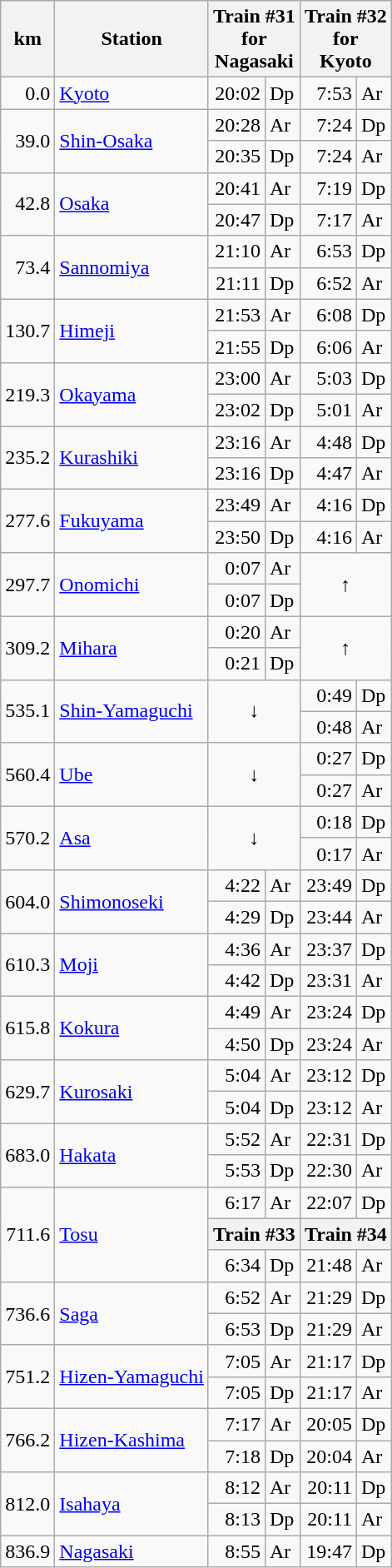<table class=wikitable>
<tr align="center">
<th>km</th>
<th>Station</th>
<th colspan=2>Train #31<br>for<br>Nagasaki</th>
<th colspan=2>Train #32<br>for<br>Kyoto</th>
</tr>
<tr>
<td align=right>0.0</td>
<td><a href='#'>Kyoto</a></td>
<td align=right>20:02</td>
<td>Dp </td>
<td align=right>7:53</td>
<td>Ar </td>
</tr>
<tr>
<td rowspan=2 align=right>39.0</td>
<td rowspan=2><a href='#'>Shin-Osaka</a></td>
<td align=right>20:28</td>
<td>Ar </td>
<td align=right>7:24</td>
<td>Dp </td>
</tr>
<tr>
<td align=right>20:35</td>
<td>Dp </td>
<td align=right>7:24</td>
<td>Ar </td>
</tr>
<tr>
<td rowspan=2 align=right>42.8</td>
<td rowspan=2><a href='#'>Osaka</a></td>
<td align=right>20:41</td>
<td>Ar </td>
<td align=right>7:19</td>
<td>Dp </td>
</tr>
<tr>
<td align=right>20:47</td>
<td>Dp </td>
<td align=right>7:17</td>
<td>Ar </td>
</tr>
<tr>
<td rowspan=2 align=right>73.4</td>
<td rowspan=2><a href='#'>Sannomiya</a></td>
<td align=right>21:10</td>
<td>Ar </td>
<td align=right>6:53</td>
<td>Dp </td>
</tr>
<tr>
<td align=right>21:11</td>
<td>Dp </td>
<td align=right>6:52</td>
<td>Ar </td>
</tr>
<tr>
<td rowspan=2 align=right>130.7</td>
<td rowspan=2><a href='#'>Himeji</a></td>
<td align=right>21:53</td>
<td>Ar </td>
<td align=right>6:08</td>
<td>Dp </td>
</tr>
<tr>
<td align=right>21:55</td>
<td>Dp </td>
<td align=right>6:06</td>
<td>Ar </td>
</tr>
<tr>
<td rowspan=2 align=right>219.3</td>
<td rowspan=2><a href='#'>Okayama</a></td>
<td align=right>23:00</td>
<td>Ar </td>
<td align=right>5:03</td>
<td>Dp </td>
</tr>
<tr>
<td align=right>23:02</td>
<td>Dp </td>
<td align=right>5:01</td>
<td>Ar </td>
</tr>
<tr>
<td rowspan=2 align=right>235.2</td>
<td rowspan=2><a href='#'>Kurashiki</a></td>
<td align=right>23:16</td>
<td>Ar </td>
<td align=right>4:48</td>
<td>Dp </td>
</tr>
<tr>
<td align=right>23:16</td>
<td>Dp </td>
<td align=right>4:47</td>
<td>Ar </td>
</tr>
<tr>
<td rowspan=2 align=right>277.6</td>
<td rowspan=2><a href='#'>Fukuyama</a></td>
<td align=right>23:49</td>
<td>Ar </td>
<td align=right>4:16</td>
<td>Dp </td>
</tr>
<tr>
<td align=right>23:50</td>
<td>Dp </td>
<td align=right>4:16</td>
<td>Ar </td>
</tr>
<tr>
<td rowspan=2 align=right>297.7</td>
<td rowspan=2><a href='#'>Onomichi</a></td>
<td align=right>0:07</td>
<td>Ar </td>
<td rowspan=2 colspan=2 align=center>↑</td>
</tr>
<tr>
<td align=right>0:07</td>
<td>Dp </td>
</tr>
<tr>
<td rowspan=2 align=right>309.2</td>
<td rowspan=2><a href='#'>Mihara</a></td>
<td align=right>0:20</td>
<td>Ar </td>
<td rowspan=2 colspan=2 align=center>↑</td>
</tr>
<tr>
<td align=right>0:21</td>
<td>Dp </td>
</tr>
<tr>
<td rowspan=2 align=right>535.1</td>
<td rowspan=2><a href='#'>Shin-Yamaguchi</a></td>
<td rowspan=2 colspan=2 align=center>↓</td>
<td align=right>0:49</td>
<td>Dp </td>
</tr>
<tr>
<td align=right>0:48</td>
<td>Ar </td>
</tr>
<tr>
<td rowspan=2 align=right>560.4</td>
<td rowspan=2><a href='#'>Ube</a></td>
<td rowspan=2 colspan=2 align=center>↓</td>
<td align=right>0:27</td>
<td>Dp </td>
</tr>
<tr>
<td align=right>0:27</td>
<td>Ar </td>
</tr>
<tr>
<td rowspan=2 align=right>570.2</td>
<td rowspan=2><a href='#'>Asa</a></td>
<td rowspan=2 colspan=2 align=center>↓</td>
<td align=right>0:18</td>
<td>Dp </td>
</tr>
<tr>
<td align=right>0:17</td>
<td>Ar </td>
</tr>
<tr>
<td rowspan=2 align=right>604.0</td>
<td rowspan=2><a href='#'>Shimonoseki</a></td>
<td align=right>4:22</td>
<td>Ar </td>
<td align=right>23:49</td>
<td>Dp </td>
</tr>
<tr>
<td align=right>4:29</td>
<td>Dp </td>
<td align=right>23:44</td>
<td>Ar </td>
</tr>
<tr>
<td rowspan=2 align=right>610.3</td>
<td rowspan=2><a href='#'>Moji</a></td>
<td align=right>4:36</td>
<td>Ar </td>
<td align=right>23:37</td>
<td>Dp </td>
</tr>
<tr>
<td align=right>4:42</td>
<td>Dp </td>
<td align=right>23:31</td>
<td>Ar </td>
</tr>
<tr>
<td rowspan=2 align=right>615.8</td>
<td rowspan=2><a href='#'>Kokura</a></td>
<td align=right>4:49</td>
<td>Ar </td>
<td align=right>23:24</td>
<td>Dp </td>
</tr>
<tr>
<td align=right>4:50</td>
<td>Dp </td>
<td align=right>23:24</td>
<td>Ar </td>
</tr>
<tr>
<td rowspan=2 align=right>629.7</td>
<td rowspan=2><a href='#'>Kurosaki</a></td>
<td align=right>5:04</td>
<td>Ar </td>
<td align=right>23:12</td>
<td>Dp </td>
</tr>
<tr>
<td align=right>5:04</td>
<td>Dp </td>
<td align=right>23:12</td>
<td>Ar </td>
</tr>
<tr>
<td rowspan=2 align=right>683.0</td>
<td rowspan=2><a href='#'>Hakata</a></td>
<td align=right>5:52</td>
<td>Ar </td>
<td align=right>22:31</td>
<td>Dp </td>
</tr>
<tr>
<td align=right>5:53</td>
<td>Dp </td>
<td align=right>22:30</td>
<td>Ar </td>
</tr>
<tr>
<td rowspan=3 align=right>711.6</td>
<td rowspan=3><a href='#'>Tosu</a></td>
<td align=right>6:17</td>
<td>Ar </td>
<td align=right>22:07</td>
<td>Dp </td>
</tr>
<tr>
<th colspan=2>Train #33</th>
<th colspan=2>Train #34</th>
</tr>
<tr>
<td align=right>6:34</td>
<td>Dp </td>
<td align=right>21:48</td>
<td>Ar </td>
</tr>
<tr>
<td rowspan=2 align=right>736.6</td>
<td rowspan=2><a href='#'>Saga</a></td>
<td align=right>6:52</td>
<td>Ar </td>
<td align=right>21:29</td>
<td>Dp </td>
</tr>
<tr>
<td align=right>6:53</td>
<td>Dp </td>
<td align=right>21:29</td>
<td>Ar </td>
</tr>
<tr>
<td rowspan=2 align=right>751.2</td>
<td rowspan=2><a href='#'>Hizen-Yamaguchi</a></td>
<td align=right>7:05</td>
<td>Ar </td>
<td align=right>21:17</td>
<td>Dp </td>
</tr>
<tr>
<td align=right>7:05</td>
<td>Dp </td>
<td align=right>21:17</td>
<td>Ar </td>
</tr>
<tr>
<td rowspan=2 align=right>766.2</td>
<td rowspan=2><a href='#'>Hizen-Kashima</a></td>
<td align=right>7:17</td>
<td>Ar </td>
<td align=right>20:05</td>
<td>Dp </td>
</tr>
<tr>
<td align=right>7:18</td>
<td>Dp </td>
<td align=right>20:04</td>
<td>Ar </td>
</tr>
<tr>
<td rowspan=2 align=right>812.0</td>
<td rowspan=2><a href='#'>Isahaya</a></td>
<td align=right>8:12</td>
<td>Ar </td>
<td align=right>20:11</td>
<td>Dp </td>
</tr>
<tr>
<td align=right>8:13</td>
<td>Dp </td>
<td align=right>20:11</td>
<td>Ar </td>
</tr>
<tr>
<td align=right>836.9</td>
<td><a href='#'>Nagasaki</a></td>
<td align=right>8:55</td>
<td>Ar </td>
<td align=right>19:47</td>
<td>Dp </td>
</tr>
</table>
